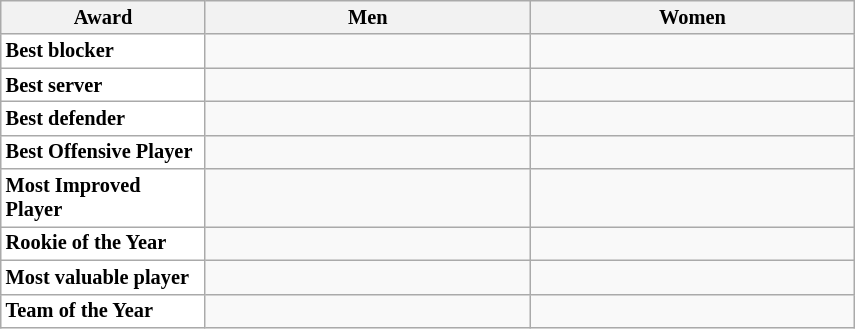<table class=wikitable style=font-size:85%>
<tr>
<th width=130>Award</th>
<th width=210>Men</th>
<th width=210>Women</th>
</tr>
<tr valign=top>
<td style="background:#ffffff;"><strong>Best blocker</strong></td>
<td></td>
<td></td>
</tr>
<tr valign=top>
<td style="background:#ffffff;"><strong>Best server</strong></td>
<td></td>
<td></td>
</tr>
<tr valign=top>
<td style="background:#ffffff;"><strong>Best defender</strong></td>
<td></td>
<td></td>
</tr>
<tr valign=top>
<td style="background:#ffffff;"><strong>Best Offensive Player</strong></td>
<td></td>
<td></td>
</tr>
<tr valign=top>
<td style="background:#ffffff;"><strong>Most Improved Player</strong></td>
<td></td>
<td></td>
</tr>
<tr valign=top>
<td style="background:#ffffff;"><strong>Rookie of the Year</strong></td>
<td></td>
<td></td>
</tr>
<tr valign=top>
<td style="background:#ffffff;"><strong>Most valuable player</strong></td>
<td></td>
<td></td>
</tr>
<tr valign=top>
<td style="background:#ffffff;"><strong>Team of the Year</strong></td>
<td><br></td>
<td><br></td>
</tr>
</table>
